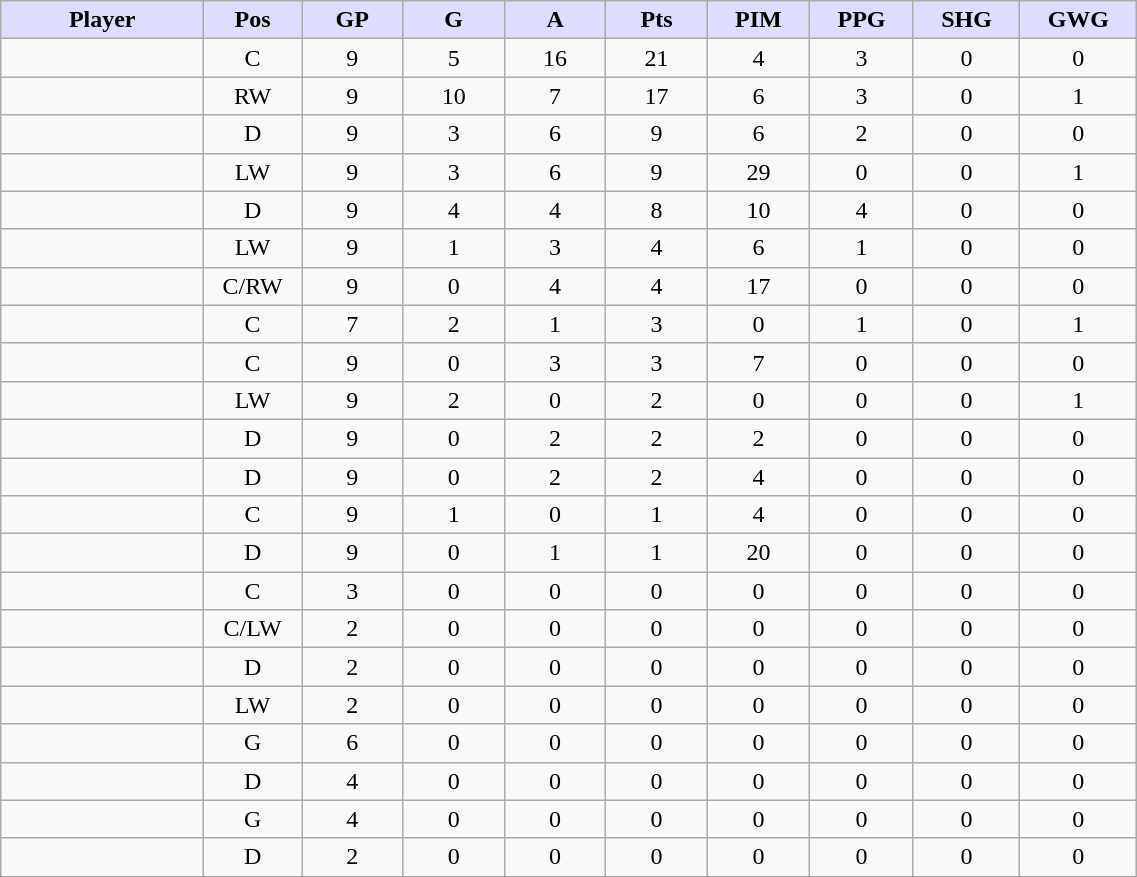<table style="width:60%;" class="wikitable sortable">
<tr style="text-align:center;">
<th style="background:#ddf; width:10%;">Player</th>
<th style="background:#ddf; width:3%;" title="Position">Pos</th>
<th style="background:#ddf; width:5%;" title="Games played">GP</th>
<th style="background:#ddf; width:5%;" title="Goals">G</th>
<th style="background:#ddf; width:5%;" title="Assists">A</th>
<th style="background:#ddf; width:5%;" title="Points">Pts</th>
<th style="background:#ddf; width:5%;" title="Penalties in Minutes">PIM</th>
<th style="background:#ddf; width:5%;" title="Power Play Goals">PPG</th>
<th style="background:#ddf; width:5%;" title="Short-handed Goals">SHG</th>
<th style="background:#ddf; width:5%;" title="Game-winning Goals">GWG</th>
</tr>
<tr style="text-align:center;">
<td style="text-align:right;"></td>
<td>C</td>
<td>9</td>
<td>5</td>
<td>16</td>
<td>21</td>
<td>4</td>
<td>3</td>
<td>0</td>
<td>0</td>
</tr>
<tr style="text-align:center;">
<td style="text-align:right;"></td>
<td>RW</td>
<td>9</td>
<td>10</td>
<td>7</td>
<td>17</td>
<td>6</td>
<td>3</td>
<td>0</td>
<td>1</td>
</tr>
<tr style="text-align:center;">
<td style="text-align:right;"></td>
<td>D</td>
<td>9</td>
<td>3</td>
<td>6</td>
<td>9</td>
<td>6</td>
<td>2</td>
<td>0</td>
<td>0</td>
</tr>
<tr style="text-align:center;">
<td style="text-align:right;"></td>
<td>LW</td>
<td>9</td>
<td>3</td>
<td>6</td>
<td>9</td>
<td>29</td>
<td>0</td>
<td>0</td>
<td>1</td>
</tr>
<tr style="text-align:center;">
<td style="text-align:right;"></td>
<td>D</td>
<td>9</td>
<td>4</td>
<td>4</td>
<td>8</td>
<td>10</td>
<td>4</td>
<td>0</td>
<td>0</td>
</tr>
<tr style="text-align:center;">
<td style="text-align:right;"></td>
<td>LW</td>
<td>9</td>
<td>1</td>
<td>3</td>
<td>4</td>
<td>6</td>
<td>1</td>
<td>0</td>
<td>0</td>
</tr>
<tr style="text-align:center;">
<td style="text-align:right;"></td>
<td>C/RW</td>
<td>9</td>
<td>0</td>
<td>4</td>
<td>4</td>
<td>17</td>
<td>0</td>
<td>0</td>
<td>0</td>
</tr>
<tr style="text-align:center;">
<td style="text-align:right;"></td>
<td>C</td>
<td>7</td>
<td>2</td>
<td>1</td>
<td>3</td>
<td>0</td>
<td>1</td>
<td>0</td>
<td>1</td>
</tr>
<tr style="text-align:center;">
<td style="text-align:right;"></td>
<td>C</td>
<td>9</td>
<td>0</td>
<td>3</td>
<td>3</td>
<td>7</td>
<td>0</td>
<td>0</td>
<td>0</td>
</tr>
<tr style="text-align:center;">
<td style="text-align:right;"></td>
<td>LW</td>
<td>9</td>
<td>2</td>
<td>0</td>
<td>2</td>
<td>0</td>
<td>0</td>
<td>0</td>
<td>1</td>
</tr>
<tr style="text-align:center;">
<td style="text-align:right;"></td>
<td>D</td>
<td>9</td>
<td>0</td>
<td>2</td>
<td>2</td>
<td>2</td>
<td>0</td>
<td>0</td>
<td>0</td>
</tr>
<tr style="text-align:center;">
<td style="text-align:right;"></td>
<td>D</td>
<td>9</td>
<td>0</td>
<td>2</td>
<td>2</td>
<td>4</td>
<td>0</td>
<td>0</td>
<td>0</td>
</tr>
<tr style="text-align:center;">
<td style="text-align:right;"></td>
<td>C</td>
<td>9</td>
<td>1</td>
<td>0</td>
<td>1</td>
<td>4</td>
<td>0</td>
<td>0</td>
<td>0</td>
</tr>
<tr style="text-align:center;">
<td style="text-align:right;"></td>
<td>D</td>
<td>9</td>
<td>0</td>
<td>1</td>
<td>1</td>
<td>20</td>
<td>0</td>
<td>0</td>
<td>0</td>
</tr>
<tr style="text-align:center;">
<td style="text-align:right;"></td>
<td>C</td>
<td>3</td>
<td>0</td>
<td>0</td>
<td>0</td>
<td>0</td>
<td>0</td>
<td>0</td>
<td>0</td>
</tr>
<tr style="text-align:center;">
<td style="text-align:right;"></td>
<td>C/LW</td>
<td>2</td>
<td>0</td>
<td>0</td>
<td>0</td>
<td>0</td>
<td>0</td>
<td>0</td>
<td>0</td>
</tr>
<tr style="text-align:center;">
<td style="text-align:right;"></td>
<td>D</td>
<td>2</td>
<td>0</td>
<td>0</td>
<td>0</td>
<td>0</td>
<td>0</td>
<td>0</td>
<td>0</td>
</tr>
<tr style="text-align:center;">
<td style="text-align:right;"></td>
<td>LW</td>
<td>2</td>
<td>0</td>
<td>0</td>
<td>0</td>
<td>0</td>
<td>0</td>
<td>0</td>
<td>0</td>
</tr>
<tr style="text-align:center;">
<td style="text-align:right;"></td>
<td>G</td>
<td>6</td>
<td>0</td>
<td>0</td>
<td>0</td>
<td>0</td>
<td>0</td>
<td>0</td>
<td>0</td>
</tr>
<tr style="text-align:center;">
<td style="text-align:right;"></td>
<td>D</td>
<td>4</td>
<td>0</td>
<td>0</td>
<td>0</td>
<td>0</td>
<td>0</td>
<td>0</td>
<td>0</td>
</tr>
<tr style="text-align:center;">
<td style="text-align:right;"></td>
<td>G</td>
<td>4</td>
<td>0</td>
<td>0</td>
<td>0</td>
<td>0</td>
<td>0</td>
<td>0</td>
<td>0</td>
</tr>
<tr style="text-align:center;">
<td style="text-align:right;"></td>
<td>D</td>
<td>2</td>
<td>0</td>
<td>0</td>
<td>0</td>
<td>0</td>
<td>0</td>
<td>0</td>
<td>0</td>
</tr>
</table>
